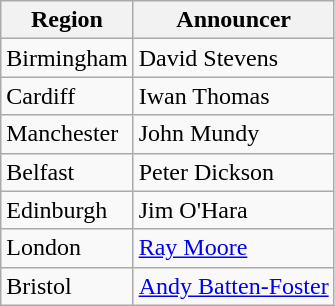<table class="wikitable">
<tr>
<th>Region</th>
<th>Announcer</th>
</tr>
<tr>
<td>Birmingham</td>
<td>David Stevens</td>
</tr>
<tr>
<td>Cardiff</td>
<td>Iwan Thomas</td>
</tr>
<tr>
<td>Manchester</td>
<td>John Mundy</td>
</tr>
<tr>
<td>Belfast</td>
<td>Peter Dickson</td>
</tr>
<tr>
<td>Edinburgh</td>
<td>Jim O'Hara</td>
</tr>
<tr>
<td>London</td>
<td><a href='#'>Ray Moore</a></td>
</tr>
<tr>
<td>Bristol</td>
<td><a href='#'>Andy Batten-Foster</a></td>
</tr>
</table>
